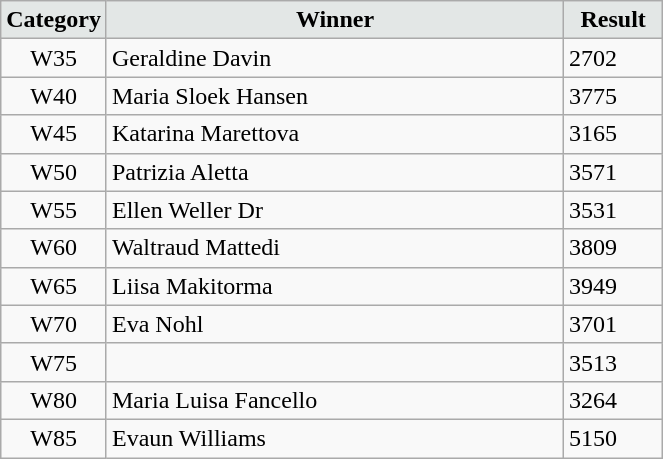<table class="wikitable" width=35%>
<tr>
<td width=15% align="center" bgcolor=#E3E7E6><strong>Category</strong></td>
<td align="center" bgcolor=#E3E7E6> <strong>Winner</strong></td>
<td width=15% align="center" bgcolor=#E3E7E6><strong>Result</strong></td>
</tr>
<tr>
<td align="center">W35</td>
<td> Geraldine Davin</td>
<td>2702</td>
</tr>
<tr>
<td align="center">W40</td>
<td> Maria Sloek Hansen</td>
<td>3775</td>
</tr>
<tr>
<td align="center">W45</td>
<td> Katarina Marettova</td>
<td>3165</td>
</tr>
<tr>
<td align="center">W50</td>
<td> Patrizia Aletta</td>
<td>3571</td>
</tr>
<tr>
<td align="center">W55</td>
<td> Ellen Weller Dr</td>
<td>3531</td>
</tr>
<tr>
<td align="center">W60</td>
<td> Waltraud Mattedi</td>
<td>3809</td>
</tr>
<tr>
<td align="center">W65</td>
<td> Liisa Makitorma</td>
<td>3949</td>
</tr>
<tr>
<td align="center">W70</td>
<td> Eva Nohl</td>
<td>3701</td>
</tr>
<tr>
<td align="center">W75</td>
<td> </td>
<td>3513</td>
</tr>
<tr>
<td align="center">W80</td>
<td> Maria Luisa Fancello</td>
<td>3264</td>
</tr>
<tr>
<td align="center">W85</td>
<td> Evaun Williams</td>
<td>5150</td>
</tr>
</table>
